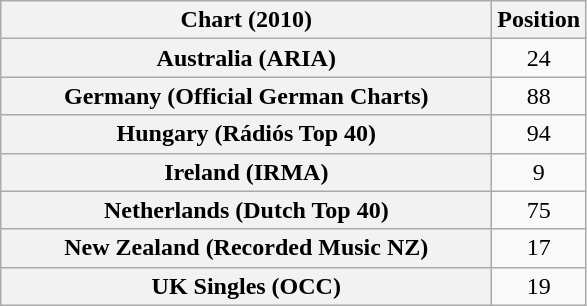<table class="wikitable plainrowheaders sortable" style="text-align:center">
<tr>
<th scope="col" style="width:20em">Chart (2010)</th>
<th scope="col">Position</th>
</tr>
<tr>
<th scope="row">Australia (ARIA)</th>
<td>24</td>
</tr>
<tr>
<th scope="row">Germany (Official German Charts)</th>
<td>88</td>
</tr>
<tr>
<th scope="row">Hungary (Rádiós Top 40)</th>
<td>94</td>
</tr>
<tr>
<th scope="row">Ireland (IRMA)</th>
<td>9</td>
</tr>
<tr>
<th scope="row">Netherlands (Dutch Top 40)</th>
<td>75</td>
</tr>
<tr>
<th scope="row">New Zealand (Recorded Music NZ)</th>
<td>17</td>
</tr>
<tr>
<th scope="row">UK Singles (OCC)</th>
<td>19</td>
</tr>
</table>
